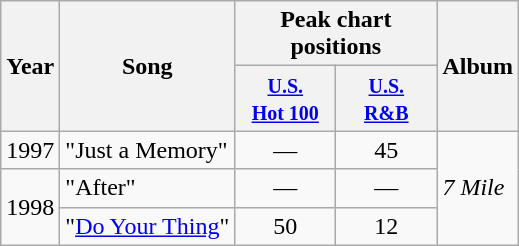<table class="wikitable">
<tr>
<th align=center rowspan=2>Year</th>
<th align=center rowspan=2>Song</th>
<th align=center colspan=2>Peak chart positions</th>
<th align=center rowspan=2>Album</th>
</tr>
<tr>
<th width=60><small><a href='#'>U.S.<br>Hot 100</a></small></th>
<th width=60><small><a href='#'>U.S.<br>R&B</a></small></th>
</tr>
<tr>
<td align=left valign=center>1997</td>
<td align=left valign=center>"Just a Memory"</td>
<td align=center valign=center>—</td>
<td align=center valign=center>45</td>
<td align=left valign=center rowspan=3><em>7 Mile</em></td>
</tr>
<tr>
<td align=left valign=center rowspan=2>1998</td>
<td align=left valign=center>"After"</td>
<td align=center valign=center>—</td>
<td align=center valign=center>—</td>
</tr>
<tr>
<td align=left valign=center>"<a href='#'>Do Your Thing</a>"</td>
<td align=center valign=center>50</td>
<td align=center valign=center>12</td>
</tr>
</table>
